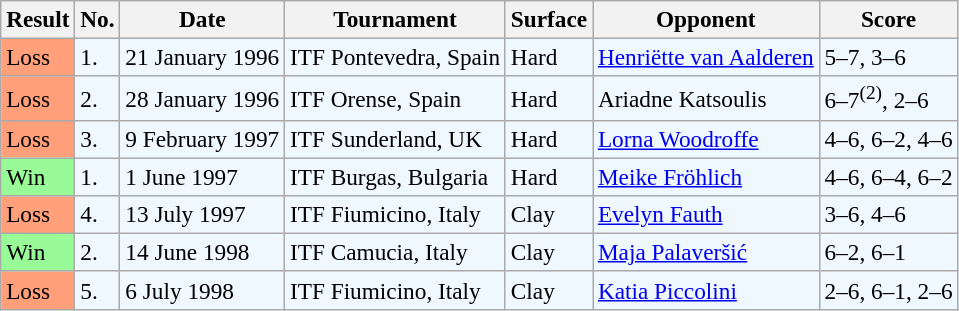<table class="sortable wikitable" style=font-size:97%>
<tr>
<th>Result</th>
<th>No.</th>
<th>Date</th>
<th>Tournament</th>
<th>Surface</th>
<th>Opponent</th>
<th>Score</th>
</tr>
<tr style="background:#f0f8ff;">
<td style="background:#ffa07a;">Loss</td>
<td>1.</td>
<td>21 January 1996</td>
<td>ITF Pontevedra, Spain</td>
<td>Hard</td>
<td> <a href='#'>Henriëtte van Aalderen</a></td>
<td>5–7, 3–6</td>
</tr>
<tr style="background:#f0f8ff;">
<td style="background:#ffa07a;">Loss</td>
<td>2.</td>
<td>28 January 1996</td>
<td>ITF Orense, Spain</td>
<td>Hard</td>
<td> Ariadne Katsoulis</td>
<td>6–7<sup>(2)</sup>, 2–6</td>
</tr>
<tr style="background:#f0f8ff;">
<td style="background:#ffa07a;">Loss</td>
<td>3.</td>
<td>9 February 1997</td>
<td>ITF Sunderland, UK</td>
<td>Hard</td>
<td> <a href='#'>Lorna Woodroffe</a></td>
<td>4–6, 6–2, 4–6</td>
</tr>
<tr style="background:#f0f8ff;">
<td style="background:#98fb98;">Win</td>
<td>1.</td>
<td>1 June 1997</td>
<td>ITF Burgas, Bulgaria</td>
<td>Hard</td>
<td> <a href='#'>Meike Fröhlich</a></td>
<td>4–6, 6–4, 6–2</td>
</tr>
<tr style="background:#f0f8ff;">
<td style="background:#ffa07a;">Loss</td>
<td>4.</td>
<td>13 July 1997</td>
<td>ITF Fiumicino, Italy</td>
<td>Clay</td>
<td> <a href='#'>Evelyn Fauth</a></td>
<td>3–6, 4–6</td>
</tr>
<tr style="background:#f0f8ff;">
<td style="background:#98fb98;">Win</td>
<td>2.</td>
<td>14 June 1998</td>
<td>ITF Camucia, Italy</td>
<td>Clay</td>
<td> <a href='#'>Maja Palaveršić</a></td>
<td>6–2, 6–1</td>
</tr>
<tr style="background:#f0f8ff;">
<td style="background:#ffa07a;">Loss</td>
<td>5.</td>
<td>6 July 1998</td>
<td>ITF Fiumicino, Italy</td>
<td>Clay</td>
<td> <a href='#'>Katia Piccolini</a></td>
<td>2–6, 6–1, 2–6</td>
</tr>
</table>
